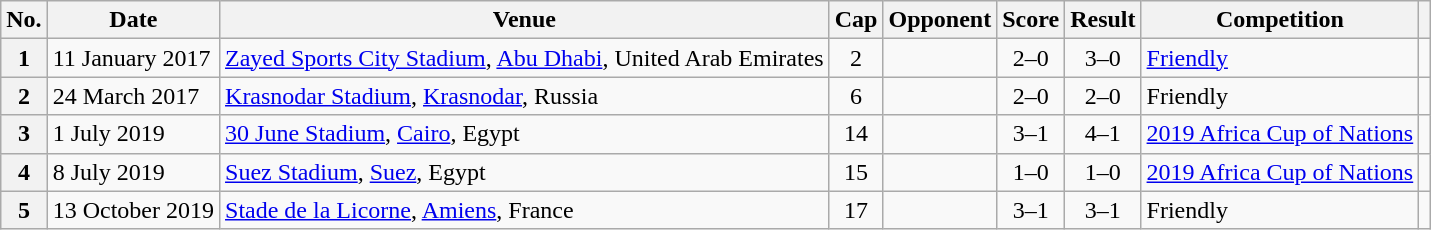<table class="wikitable sortable plainrowheaders">
<tr>
<th scope=col>No.</th>
<th scope=col>Date</th>
<th scope=col>Venue</th>
<th scope=col>Cap</th>
<th scope=col>Opponent</th>
<th scope=col>Score</th>
<th scope=col>Result</th>
<th scope=col>Competition</th>
<th scope=col class=unsortable></th>
</tr>
<tr>
<th scope=row style=text-align:center>1</th>
<td>11 January 2017</td>
<td><a href='#'>Zayed Sports City Stadium</a>, <a href='#'>Abu Dhabi</a>, United Arab Emirates</td>
<td align="center">2</td>
<td></td>
<td align=center>2–0</td>
<td align="center">3–0</td>
<td><a href='#'>Friendly</a></td>
<td align=center></td>
</tr>
<tr>
<th scope=row style=text-align:center>2</th>
<td>24 March 2017</td>
<td><a href='#'>Krasnodar Stadium</a>, <a href='#'>Krasnodar</a>, Russia</td>
<td align=center>6</td>
<td></td>
<td align=center>2–0</td>
<td align="center">2–0</td>
<td>Friendly</td>
<td align="center"></td>
</tr>
<tr>
<th scope=row style=text-align:center>3</th>
<td>1 July 2019</td>
<td><a href='#'>30 June Stadium</a>, <a href='#'>Cairo</a>, Egypt</td>
<td align=center>14</td>
<td></td>
<td align=center>3–1</td>
<td align="center">4–1</td>
<td><a href='#'>2019 Africa Cup of Nations</a></td>
<td align=center></td>
</tr>
<tr>
<th scope=row style=text-align:center>4</th>
<td>8 July 2019</td>
<td><a href='#'>Suez Stadium</a>, <a href='#'>Suez</a>, Egypt</td>
<td align=center>15</td>
<td></td>
<td align=center>1–0</td>
<td align="center">1–0</td>
<td><a href='#'>2019 Africa Cup of Nations</a></td>
<td align=center></td>
</tr>
<tr>
<th scope=row style=text-align:center>5</th>
<td>13 October 2019</td>
<td><a href='#'>Stade de la Licorne</a>, <a href='#'>Amiens</a>, France</td>
<td align=center>17</td>
<td></td>
<td align=center>3–1</td>
<td align="center">3–1</td>
<td>Friendly</td>
<td align=center></td>
</tr>
</table>
